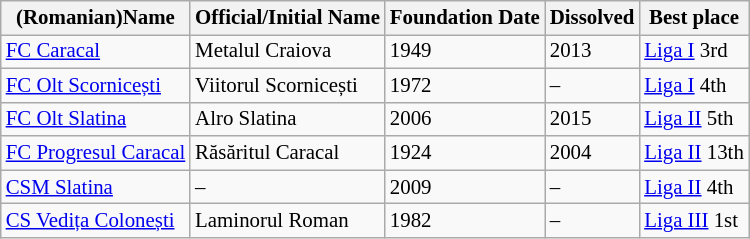<table class="wikitable sortable mw-collapsible" style=" font-size: 87%;">
<tr>
<th>(Romanian)Name</th>
<th>Official/Initial Name</th>
<th>Foundation Date</th>
<th>Dissolved</th>
<th>Best place</th>
</tr>
<tr>
<td><a href='#'>FC Caracal</a></td>
<td>Metalul Craiova</td>
<td>1949</td>
<td>2013</td>
<td><a href='#'>Liga I</a> 3rd</td>
</tr>
<tr>
<td><a href='#'>FC Olt Scornicești</a></td>
<td>Viitorul Scornicești</td>
<td>1972</td>
<td>–</td>
<td><a href='#'>Liga I</a> 4th</td>
</tr>
<tr>
<td><a href='#'>FC Olt Slatina</a></td>
<td>Alro Slatina</td>
<td>2006</td>
<td>2015</td>
<td><a href='#'>Liga II</a> 5th</td>
</tr>
<tr>
<td><a href='#'>FC Progresul Caracal</a></td>
<td>Răsăritul Caracal</td>
<td>1924</td>
<td>2004</td>
<td><a href='#'>Liga II</a> 13th</td>
</tr>
<tr>
<td><a href='#'>CSM Slatina</a></td>
<td>–</td>
<td>2009</td>
<td>–</td>
<td><a href='#'>Liga II</a> 4th</td>
</tr>
<tr>
<td><a href='#'>CS Vedița Colonești</a></td>
<td>Laminorul Roman</td>
<td>1982</td>
<td>–</td>
<td><a href='#'>Liga III</a> 1st</td>
</tr>
</table>
